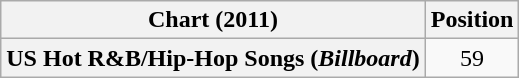<table class="wikitable plainrowheaders" style="text-align:center">
<tr>
<th scope="col">Chart (2011)</th>
<th scope="col">Position</th>
</tr>
<tr>
<th scope="row">US Hot R&B/Hip-Hop Songs (<em>Billboard</em>)</th>
<td>59</td>
</tr>
</table>
